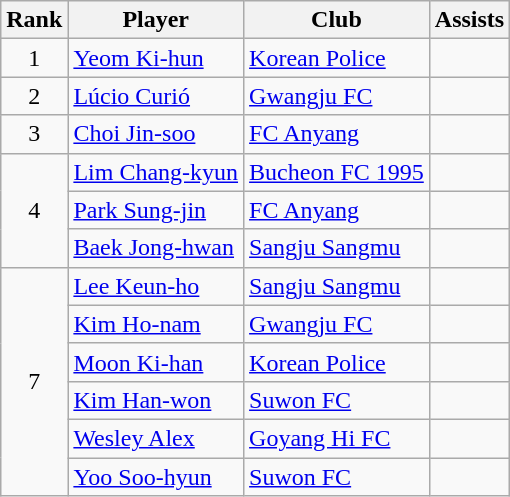<table class="wikitable">
<tr>
<th>Rank</th>
<th>Player</th>
<th>Club</th>
<th>Assists</th>
</tr>
<tr>
<td align=center rowspan=1>1</td>
<td> <a href='#'>Yeom Ki-hun</a></td>
<td><a href='#'>Korean Police</a></td>
<td></td>
</tr>
<tr>
<td align=center rowspan=1>2</td>
<td> <a href='#'>Lúcio Curió</a></td>
<td><a href='#'>Gwangju FC</a></td>
<td></td>
</tr>
<tr>
<td align=center rowspan=1>3</td>
<td> <a href='#'>Choi Jin-soo</a></td>
<td><a href='#'>FC Anyang</a></td>
<td></td>
</tr>
<tr>
<td align=center rowspan=3>4</td>
<td> <a href='#'>Lim Chang-kyun</a></td>
<td><a href='#'>Bucheon FC 1995</a></td>
<td></td>
</tr>
<tr>
<td> <a href='#'>Park Sung-jin</a></td>
<td><a href='#'>FC Anyang</a></td>
<td></td>
</tr>
<tr>
<td> <a href='#'>Baek Jong-hwan</a></td>
<td><a href='#'>Sangju Sangmu</a></td>
<td></td>
</tr>
<tr>
<td align=center rowspan=6>7</td>
<td> <a href='#'>Lee Keun-ho</a></td>
<td><a href='#'>Sangju Sangmu</a></td>
<td></td>
</tr>
<tr>
<td> <a href='#'>Kim Ho-nam</a></td>
<td><a href='#'>Gwangju FC</a></td>
<td></td>
</tr>
<tr>
<td> <a href='#'>Moon Ki-han</a></td>
<td><a href='#'>Korean Police</a></td>
<td></td>
</tr>
<tr>
<td> <a href='#'>Kim Han-won</a></td>
<td><a href='#'>Suwon FC</a></td>
<td></td>
</tr>
<tr>
<td> <a href='#'>Wesley Alex</a></td>
<td><a href='#'>Goyang Hi FC</a></td>
<td></td>
</tr>
<tr>
<td> <a href='#'>Yoo Soo-hyun</a></td>
<td><a href='#'>Suwon FC</a></td>
<td></td>
</tr>
</table>
